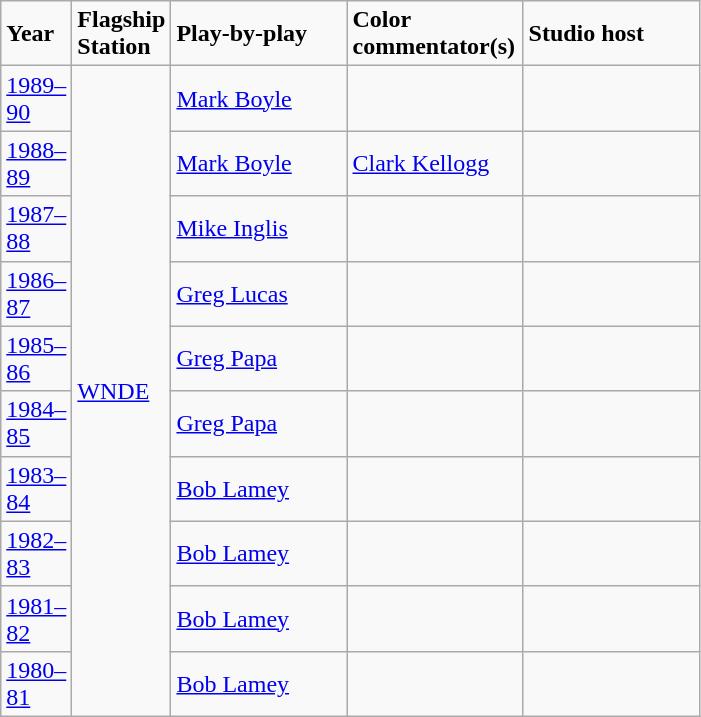<table class="wikitable">
<tr>
<td width="40"><strong>Year</strong></td>
<td width="40"><strong>Flagship Station</strong></td>
<td width="110"><strong>Play-by-play</strong></td>
<td width="110"><strong>Color commentator(s)</strong></td>
<td width="110"><strong>Studio host</strong></td>
</tr>
<tr>
<td><a href='#'>1989–90</a></td>
<td rowspan=10><a href='#'>WNDE</a></td>
<td><a href='#'>Mark Boyle</a></td>
<td></td>
<td></td>
</tr>
<tr>
<td><a href='#'>1988–89</a></td>
<td><a href='#'>Mark Boyle</a></td>
<td><a href='#'>Clark Kellogg</a></td>
<td></td>
</tr>
<tr>
<td><a href='#'>1987–88</a></td>
<td><a href='#'>Mike Inglis</a></td>
<td></td>
<td></td>
</tr>
<tr>
<td><a href='#'>1986–87</a></td>
<td><a href='#'>Greg Lucas</a></td>
<td></td>
<td></td>
</tr>
<tr>
<td><a href='#'>1985–86</a></td>
<td><a href='#'>Greg Papa</a></td>
<td></td>
<td></td>
</tr>
<tr>
<td><a href='#'>1984–85</a></td>
<td><a href='#'>Greg Papa</a></td>
<td></td>
<td></td>
</tr>
<tr>
<td><a href='#'>1983–84</a></td>
<td><a href='#'>Bob Lamey</a></td>
<td></td>
<td></td>
</tr>
<tr>
<td><a href='#'>1982–83</a></td>
<td><a href='#'>Bob Lamey</a></td>
<td></td>
<td></td>
</tr>
<tr>
<td><a href='#'>1981–82</a></td>
<td><a href='#'>Bob Lamey</a></td>
<td></td>
<td></td>
</tr>
<tr>
<td><a href='#'>1980–81</a></td>
<td><a href='#'>Bob Lamey</a></td>
<td></td>
<td></td>
</tr>
</table>
